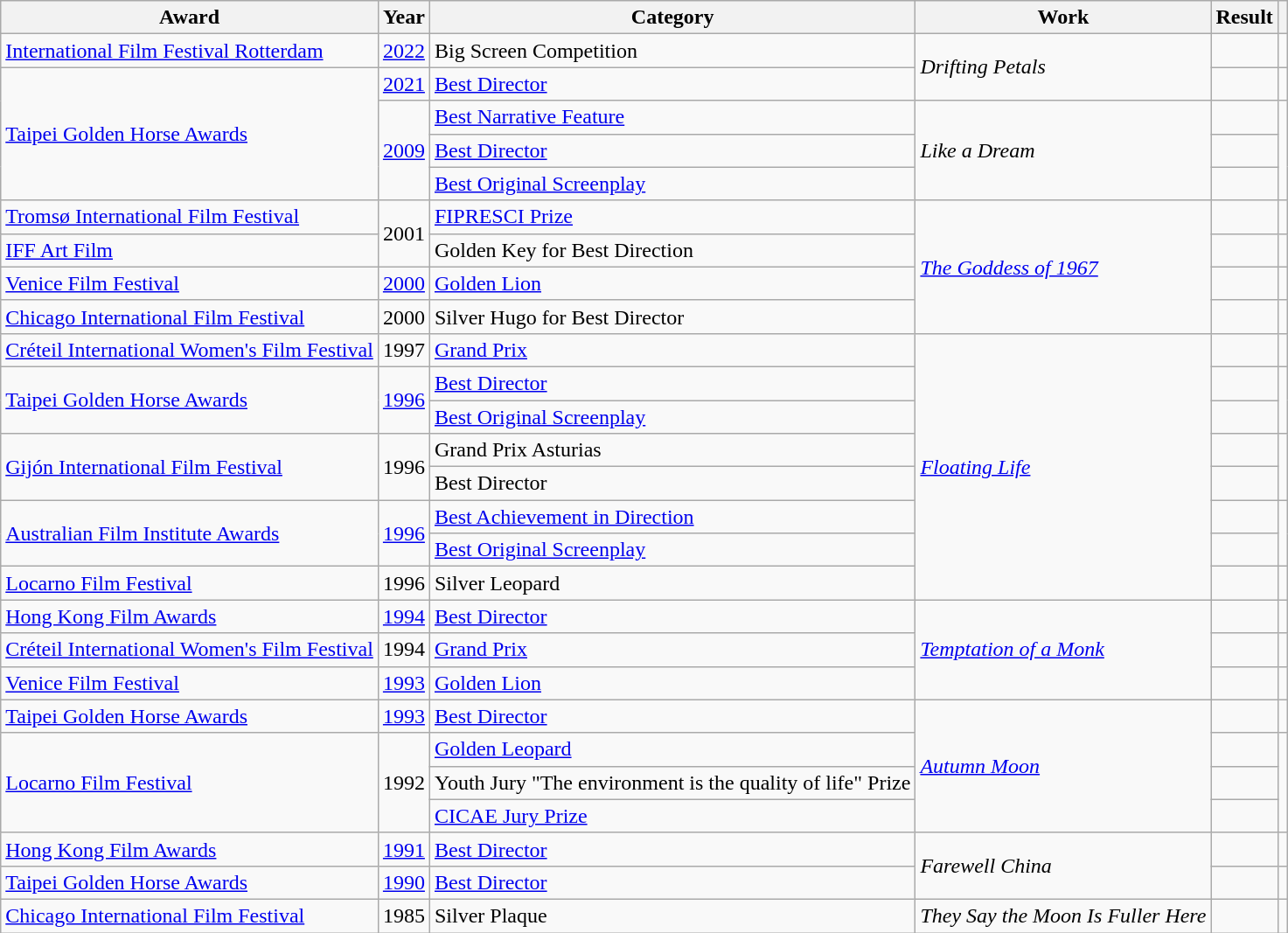<table class="wikitable sortable">
<tr>
<th>Award</th>
<th>Year</th>
<th>Category</th>
<th>Work</th>
<th>Result</th>
<th class=unsortable></th>
</tr>
<tr>
<td><a href='#'>International Film Festival Rotterdam</a></td>
<td><a href='#'>2022</a></td>
<td>Big Screen Competition</td>
<td rowspan="2"><em>Drifting Petals</em></td>
<td></td>
<td></td>
</tr>
<tr>
<td rowspan="4"><a href='#'>Taipei Golden Horse Awards</a></td>
<td><a href='#'>2021</a></td>
<td><a href='#'>Best Director</a></td>
<td></td>
<td></td>
</tr>
<tr>
<td rowspan="3"><a href='#'>2009</a></td>
<td><a href='#'>Best Narrative Feature</a></td>
<td rowspan="3"><em>Like a Dream</em></td>
<td></td>
<td rowspan="3"></td>
</tr>
<tr>
<td><a href='#'>Best Director</a></td>
<td></td>
</tr>
<tr>
<td><a href='#'>Best Original Screenplay</a></td>
<td></td>
</tr>
<tr>
<td><a href='#'>Tromsø International Film Festival</a></td>
<td rowspan="2">2001</td>
<td><a href='#'>FIPRESCI Prize</a></td>
<td rowspan="4"><em><a href='#'>The Goddess of 1967</a></em></td>
<td></td>
<td></td>
</tr>
<tr>
<td><a href='#'>IFF Art Film</a></td>
<td>Golden Key for Best Direction</td>
<td></td>
<td></td>
</tr>
<tr>
<td><a href='#'>Venice Film Festival</a></td>
<td><a href='#'>2000</a></td>
<td><a href='#'>Golden Lion</a></td>
<td></td>
<td></td>
</tr>
<tr>
<td><a href='#'>Chicago International Film Festival</a></td>
<td>2000</td>
<td>Silver Hugo for Best Director</td>
<td></td>
<td></td>
</tr>
<tr>
<td><a href='#'>Créteil International Women's Film Festival</a></td>
<td>1997</td>
<td><a href='#'>Grand Prix</a></td>
<td rowspan="8"><em><a href='#'>Floating Life</a></em></td>
<td></td>
<td></td>
</tr>
<tr>
<td rowspan="2"><a href='#'>Taipei Golden Horse Awards</a></td>
<td rowspan="2"><a href='#'>1996</a></td>
<td><a href='#'>Best Director</a></td>
<td></td>
<td rowspan="2"></td>
</tr>
<tr>
<td><a href='#'>Best Original Screenplay</a></td>
<td></td>
</tr>
<tr>
<td rowspan="2"><a href='#'>Gijón International Film Festival</a></td>
<td rowspan="2">1996</td>
<td>Grand Prix Asturias</td>
<td></td>
<td rowspan="2"></td>
</tr>
<tr>
<td>Best Director</td>
<td></td>
</tr>
<tr>
<td rowspan="2"><a href='#'>Australian Film Institute Awards</a></td>
<td rowspan="2"><a href='#'>1996</a></td>
<td><a href='#'>Best Achievement in Direction</a></td>
<td></td>
<td rowspan="2"></td>
</tr>
<tr>
<td><a href='#'>Best Original Screenplay</a></td>
<td></td>
</tr>
<tr>
<td><a href='#'>Locarno Film Festival</a></td>
<td>1996</td>
<td>Silver Leopard</td>
<td></td>
<td></td>
</tr>
<tr>
<td><a href='#'>Hong Kong Film Awards</a></td>
<td><a href='#'>1994</a></td>
<td><a href='#'>Best Director</a></td>
<td rowspan="3"><em><a href='#'>Temptation of a Monk</a></em></td>
<td></td>
<td></td>
</tr>
<tr>
<td><a href='#'>Créteil International Women's Film Festival</a></td>
<td>1994</td>
<td><a href='#'>Grand Prix</a></td>
<td></td>
<td></td>
</tr>
<tr>
<td><a href='#'>Venice Film Festival</a></td>
<td><a href='#'>1993</a></td>
<td><a href='#'>Golden Lion</a></td>
<td></td>
<td></td>
</tr>
<tr>
<td><a href='#'>Taipei Golden Horse Awards</a></td>
<td><a href='#'>1993</a></td>
<td><a href='#'>Best Director</a></td>
<td rowspan="4"><em><a href='#'>Autumn Moon</a></em></td>
<td></td>
<td></td>
</tr>
<tr>
<td rowspan="3"><a href='#'>Locarno Film Festival</a></td>
<td rowspan="3">1992</td>
<td><a href='#'>Golden Leopard</a></td>
<td></td>
<td rowspan="3"></td>
</tr>
<tr>
<td>Youth Jury "The environment is the quality of life" Prize</td>
<td></td>
</tr>
<tr>
<td><a href='#'>CICAE Jury Prize</a></td>
<td></td>
</tr>
<tr>
<td><a href='#'>Hong Kong Film Awards</a></td>
<td><a href='#'>1991</a></td>
<td><a href='#'>Best Director</a></td>
<td rowspan="2"><em>Farewell China</em></td>
<td></td>
<td></td>
</tr>
<tr>
<td><a href='#'>Taipei Golden Horse Awards</a></td>
<td><a href='#'>1990</a></td>
<td><a href='#'>Best Director</a></td>
<td></td>
<td></td>
</tr>
<tr>
<td><a href='#'>Chicago International Film Festival</a></td>
<td>1985</td>
<td>Silver Plaque</td>
<td><em>They Say the Moon Is Fuller Here</em></td>
<td></td>
<td></td>
</tr>
</table>
